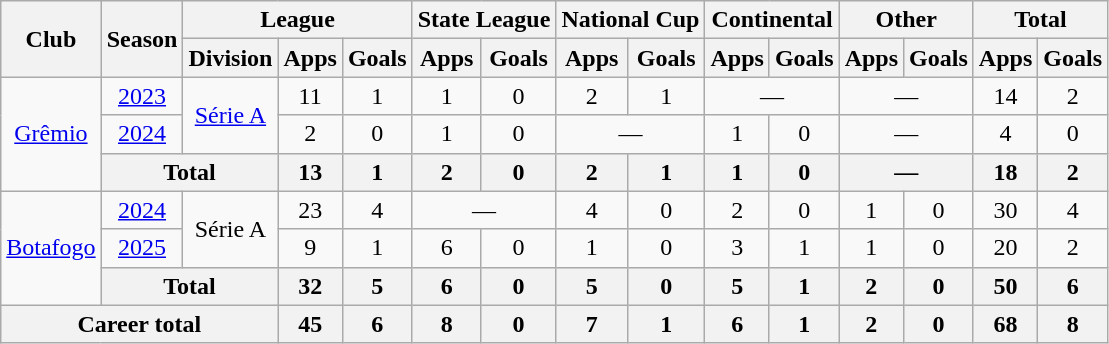<table class="wikitable" style="text-align:center">
<tr>
<th rowspan="2">Club</th>
<th rowspan="2">Season</th>
<th colspan="3">League</th>
<th colspan="2">State League</th>
<th colspan="2">National Cup</th>
<th colspan="2">Continental</th>
<th colspan="2">Other</th>
<th colspan="2">Total</th>
</tr>
<tr>
<th>Division</th>
<th>Apps</th>
<th>Goals</th>
<th>Apps</th>
<th>Goals</th>
<th>Apps</th>
<th>Goals</th>
<th>Apps</th>
<th>Goals</th>
<th>Apps</th>
<th>Goals</th>
<th>Apps</th>
<th>Goals</th>
</tr>
<tr>
<td rowspan="3"><a href='#'>Grêmio</a></td>
<td><a href='#'>2023</a></td>
<td rowspan="2"><a href='#'>Série A</a></td>
<td>11</td>
<td>1</td>
<td>1</td>
<td>0</td>
<td>2</td>
<td>1</td>
<td colspan="2">—</td>
<td colspan="2">—</td>
<td>14</td>
<td>2</td>
</tr>
<tr>
<td><a href='#'>2024</a></td>
<td>2</td>
<td>0</td>
<td>1</td>
<td>0</td>
<td colspan="2">—</td>
<td>1</td>
<td>0</td>
<td colspan="2">—</td>
<td>4</td>
<td>0</td>
</tr>
<tr>
<th colspan="2">Total</th>
<th>13</th>
<th>1</th>
<th>2</th>
<th>0</th>
<th>2</th>
<th>1</th>
<th>1</th>
<th>0</th>
<th colspan="2">—</th>
<th>18</th>
<th>2</th>
</tr>
<tr>
<td rowspan="3"><a href='#'>Botafogo</a></td>
<td><a href='#'>2024</a></td>
<td rowspan="2">Série A</td>
<td>23</td>
<td>4</td>
<td colspan="2">—</td>
<td>4</td>
<td>0</td>
<td>2</td>
<td>0</td>
<td>1</td>
<td>0</td>
<td>30</td>
<td>4</td>
</tr>
<tr>
<td><a href='#'>2025</a></td>
<td>9</td>
<td>1</td>
<td>6</td>
<td>0</td>
<td>1</td>
<td>0</td>
<td>3</td>
<td>1</td>
<td>1</td>
<td>0</td>
<td>20</td>
<td>2</td>
</tr>
<tr>
<th colspan="2">Total</th>
<th>32</th>
<th>5</th>
<th>6</th>
<th>0</th>
<th>5</th>
<th>0</th>
<th>5</th>
<th>1</th>
<th>2</th>
<th>0</th>
<th>50</th>
<th>6</th>
</tr>
<tr>
<th colspan="3">Career total</th>
<th>45</th>
<th>6</th>
<th>8</th>
<th>0</th>
<th>7</th>
<th>1</th>
<th>6</th>
<th>1</th>
<th>2</th>
<th>0</th>
<th>68</th>
<th>8</th>
</tr>
</table>
